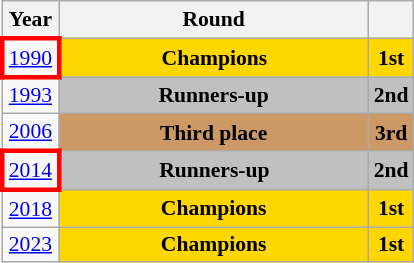<table class="wikitable" style="text-align: center; font-size:90%">
<tr>
<th>Year</th>
<th style="width:200px">Round</th>
<th></th>
</tr>
<tr>
<td style="border: 3px solid red"><a href='#'>1990</a></td>
<td bgcolor=Gold><strong>Champions</strong></td>
<td bgcolor=Gold><strong>1st</strong></td>
</tr>
<tr>
<td><a href='#'>1993</a></td>
<td bgcolor=Silver><strong>Runners-up</strong></td>
<td bgcolor=Silver><strong>2nd</strong></td>
</tr>
<tr>
<td><a href='#'>2006</a></td>
<td bgcolor="cc9966"><strong>Third place</strong></td>
<td bgcolor="cc9966"><strong>3rd</strong></td>
</tr>
<tr>
<td style="border: 3px solid red"><a href='#'>2014</a></td>
<td bgcolor=Silver><strong>Runners-up</strong></td>
<td bgcolor=Silver><strong>2nd</strong></td>
</tr>
<tr>
<td><a href='#'>2018</a></td>
<td bgcolor=Gold><strong>Champions</strong></td>
<td bgcolor=Gold><strong>1st</strong></td>
</tr>
<tr>
<td><a href='#'>2023</a></td>
<td bgcolor=Gold><strong>Champions</strong></td>
<td bgcolor=Gold><strong>1st</strong></td>
</tr>
</table>
